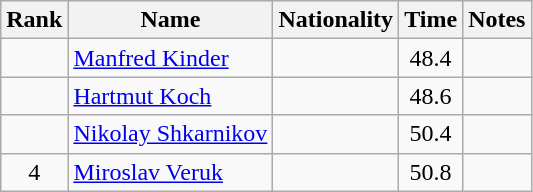<table class="wikitable sortable" style="text-align:center">
<tr>
<th>Rank</th>
<th>Name</th>
<th>Nationality</th>
<th>Time</th>
<th>Notes</th>
</tr>
<tr>
<td></td>
<td align="left"><a href='#'>Manfred Kinder</a></td>
<td align=left></td>
<td>48.4</td>
<td></td>
</tr>
<tr>
<td></td>
<td align="left"><a href='#'>Hartmut Koch</a></td>
<td align=left></td>
<td>48.6</td>
<td></td>
</tr>
<tr>
<td></td>
<td align="left"><a href='#'>Nikolay Shkarnikov</a></td>
<td align=left></td>
<td>50.4</td>
<td></td>
</tr>
<tr>
<td>4</td>
<td align="left"><a href='#'>Miroslav Veruk</a></td>
<td align=left></td>
<td>50.8</td>
<td></td>
</tr>
</table>
